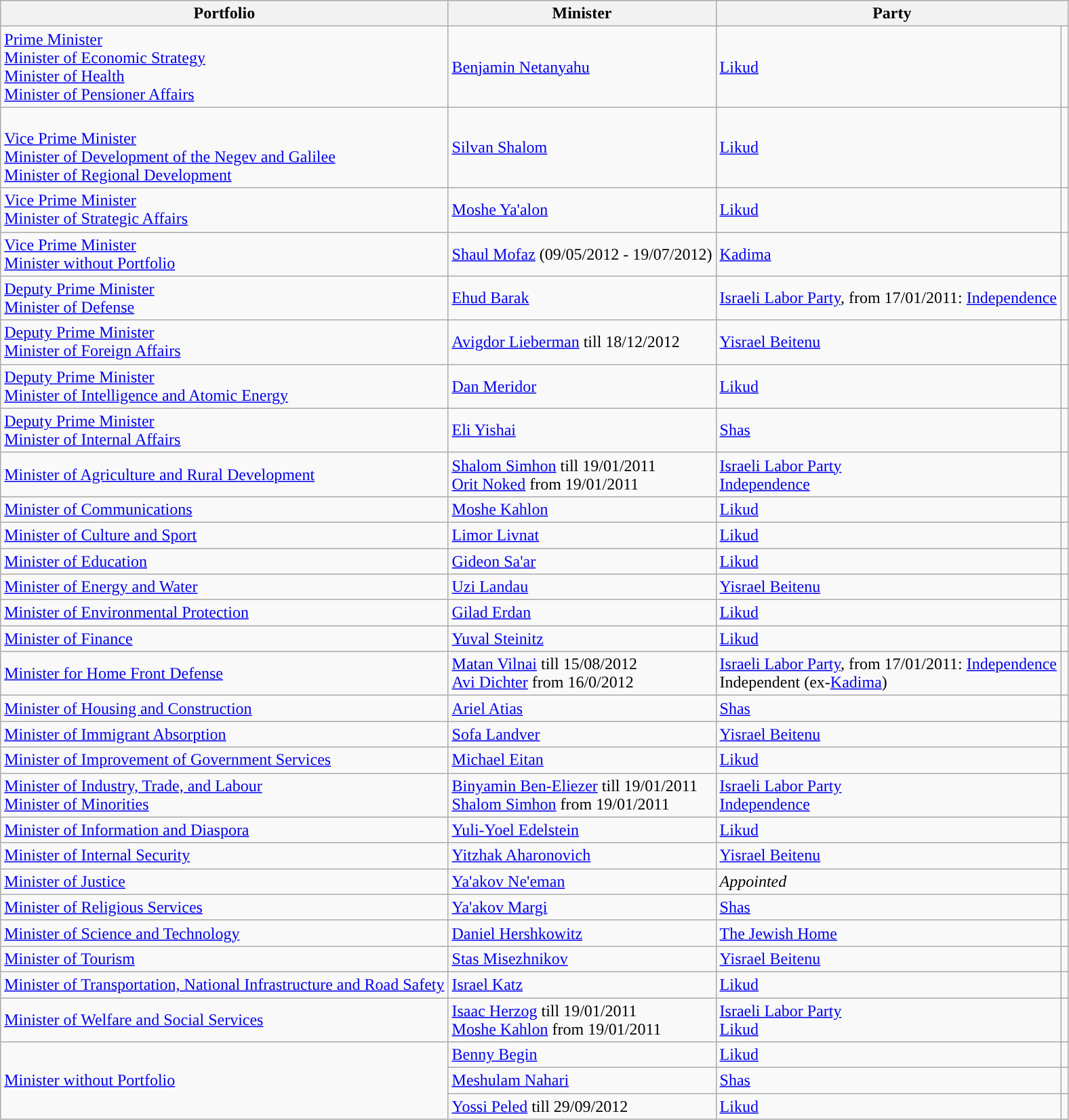<table class="wikitable">
<tr>
<th>Portfolio</th>
<th>Minister</th>
<th colspan=2>Party</th>
</tr>
<tr>
<td><a href='#'>Prime Minister</a><br><a href='#'>Minister of Economic Strategy</a><br><a href='#'>Minister of Health</a><br><a href='#'>Minister of Pensioner Affairs</a></td>
<td><a href='#'>Benjamin Netanyahu</a></td>
<td><a href='#'>Likud</a></td>
<td style="background:"></td>
</tr>
<tr>
<td><br><a href='#'>Vice Prime Minister</a><br><a href='#'>Minister of Development of the Negev and Galilee</a><br><a href='#'>Minister of Regional Development</a></td>
<td><a href='#'>Silvan Shalom</a></td>
<td><a href='#'>Likud</a></td>
<td style="background:"></td>
</tr>
<tr>
<td><a href='#'>Vice Prime Minister</a><br><a href='#'>Minister of Strategic Affairs</a></td>
<td><a href='#'>Moshe Ya'alon</a></td>
<td><a href='#'>Likud</a></td>
<td style="background:"></td>
</tr>
<tr>
<td><a href='#'>Vice Prime Minister</a><br><a href='#'>Minister without Portfolio</a></td>
<td><a href='#'>Shaul Mofaz</a> (09/05/2012 - 19/07/2012)</td>
<td><a href='#'>Kadima</a></td>
<td style="background:"></td>
</tr>
<tr>
<td><a href='#'>Deputy Prime Minister</a><br><a href='#'>Minister of Defense</a></td>
<td><a href='#'>Ehud Barak</a></td>
<td><a href='#'>Israeli Labor Party</a>, from 17/01/2011: <a href='#'>Independence</a></td>
<td style="background:"></td>
</tr>
<tr>
<td><a href='#'>Deputy Prime Minister</a><br><a href='#'>Minister of Foreign Affairs</a></td>
<td><a href='#'>Avigdor Lieberman</a> till 18/12/2012</td>
<td><a href='#'>Yisrael Beitenu</a></td>
<td style="background:"></td>
</tr>
<tr>
<td><a href='#'>Deputy Prime Minister</a><br><a href='#'>Minister of Intelligence and Atomic Energy</a></td>
<td><a href='#'>Dan Meridor</a></td>
<td><a href='#'>Likud</a></td>
<td style="background:"></td>
</tr>
<tr>
<td><a href='#'>Deputy Prime Minister</a><br><a href='#'>Minister of Internal Affairs</a></td>
<td><a href='#'>Eli Yishai</a></td>
<td><a href='#'>Shas</a></td>
<td style="background:"></td>
</tr>
<tr>
<td><a href='#'>Minister of Agriculture and Rural Development</a></td>
<td><a href='#'>Shalom Simhon</a> till 19/01/2011<br><a href='#'>Orit Noked</a> from 19/01/2011</td>
<td><a href='#'>Israeli Labor Party</a><br><a href='#'>Independence</a></td>
<td style="background:"></td>
</tr>
<tr>
<td><a href='#'>Minister of Communications</a></td>
<td><a href='#'>Moshe Kahlon</a></td>
<td><a href='#'>Likud</a></td>
<td style="background:"></td>
</tr>
<tr>
<td><a href='#'>Minister of Culture and Sport</a></td>
<td><a href='#'>Limor Livnat</a></td>
<td><a href='#'>Likud</a></td>
<td style="background:"></td>
</tr>
<tr>
<td><a href='#'>Minister of Education</a></td>
<td><a href='#'>Gideon Sa'ar</a></td>
<td><a href='#'>Likud</a></td>
<td style="background:"></td>
</tr>
<tr>
<td><a href='#'>Minister of Energy and Water</a></td>
<td><a href='#'>Uzi Landau</a></td>
<td><a href='#'>Yisrael Beitenu</a></td>
<td style="background:"></td>
</tr>
<tr>
<td><a href='#'>Minister of Environmental Protection</a></td>
<td><a href='#'>Gilad Erdan</a></td>
<td><a href='#'>Likud</a></td>
<td style="background:"></td>
</tr>
<tr>
<td><a href='#'>Minister of Finance</a></td>
<td><a href='#'>Yuval Steinitz</a></td>
<td><a href='#'>Likud</a></td>
<td style="background:"></td>
</tr>
<tr>
<td><a href='#'>Minister for Home Front Defense</a></td>
<td><a href='#'>Matan Vilnai</a> till 15/08/2012<br><a href='#'>Avi Dichter</a> from 16/0/2012</td>
<td><a href='#'>Israeli Labor Party</a>, from 17/01/2011: <a href='#'>Independence</a><br>Independent (ex-<a href='#'>Kadima</a>)</td>
<td style="background:"></td>
</tr>
<tr>
<td><a href='#'>Minister of Housing and Construction</a></td>
<td><a href='#'>Ariel Atias</a></td>
<td><a href='#'>Shas</a></td>
<td style="background:"></td>
</tr>
<tr>
<td><a href='#'>Minister of Immigrant Absorption</a></td>
<td><a href='#'>Sofa Landver</a></td>
<td><a href='#'>Yisrael Beitenu</a></td>
<td style="background:"></td>
</tr>
<tr>
<td><a href='#'>Minister of Improvement of Government Services</a></td>
<td><a href='#'>Michael Eitan</a></td>
<td><a href='#'>Likud</a></td>
<td style="background:"></td>
</tr>
<tr>
<td><a href='#'>Minister of Industry, Trade, and Labour</a><br><a href='#'>Minister of Minorities</a></td>
<td><a href='#'>Binyamin Ben-Eliezer</a> till 19/01/2011<br><a href='#'>Shalom Simhon</a> from 19/01/2011</td>
<td><a href='#'>Israeli Labor Party</a><br><a href='#'>Independence</a></td>
<td style="background:"></td>
</tr>
<tr>
<td><a href='#'>Minister of Information and Diaspora</a></td>
<td><a href='#'>Yuli-Yoel Edelstein</a></td>
<td><a href='#'>Likud</a></td>
<td style="background:"></td>
</tr>
<tr>
<td><a href='#'>Minister of Internal Security</a></td>
<td><a href='#'>Yitzhak Aharonovich</a></td>
<td><a href='#'>Yisrael Beitenu</a></td>
<td style="background:"></td>
</tr>
<tr>
<td><a href='#'>Minister of Justice</a></td>
<td><a href='#'>Ya'akov Ne'eman</a></td>
<td><em>Appointed</em></td>
</tr>
<tr>
<td><a href='#'>Minister of Religious Services</a></td>
<td><a href='#'>Ya'akov Margi</a></td>
<td><a href='#'>Shas</a></td>
<td style="background:"></td>
</tr>
<tr>
<td><a href='#'>Minister of Science and Technology</a></td>
<td><a href='#'>Daniel Hershkowitz</a></td>
<td><a href='#'>The Jewish Home</a></td>
<td style="background:"></td>
</tr>
<tr>
<td><a href='#'>Minister of Tourism</a></td>
<td><a href='#'>Stas Misezhnikov</a></td>
<td><a href='#'>Yisrael Beitenu</a></td>
<td style="background:"></td>
</tr>
<tr>
<td><a href='#'>Minister of Transportation, National Infrastructure and Road Safety</a></td>
<td><a href='#'>Israel Katz</a></td>
<td><a href='#'>Likud</a></td>
<td style="background:"></td>
</tr>
<tr>
<td><a href='#'>Minister of Welfare and Social Services</a></td>
<td><a href='#'>Isaac Herzog</a> till 19/01/2011<br><a href='#'>Moshe Kahlon</a> from 19/01/2011</td>
<td><a href='#'>Israeli Labor Party</a><br><a href='#'>Likud</a></td>
<td style="background:"></td>
</tr>
<tr>
<td rowspan=3><a href='#'>Minister without Portfolio</a></td>
<td><a href='#'>Benny Begin</a></td>
<td><a href='#'>Likud</a></td>
<td style="background:"></td>
</tr>
<tr>
<td><a href='#'>Meshulam Nahari</a></td>
<td><a href='#'>Shas</a></td>
<td style="background:"></td>
</tr>
<tr>
<td><a href='#'>Yossi Peled</a> till 29/09/2012</td>
<td><a href='#'>Likud</a></td>
<td style="background:"></td>
</tr>
</table>
